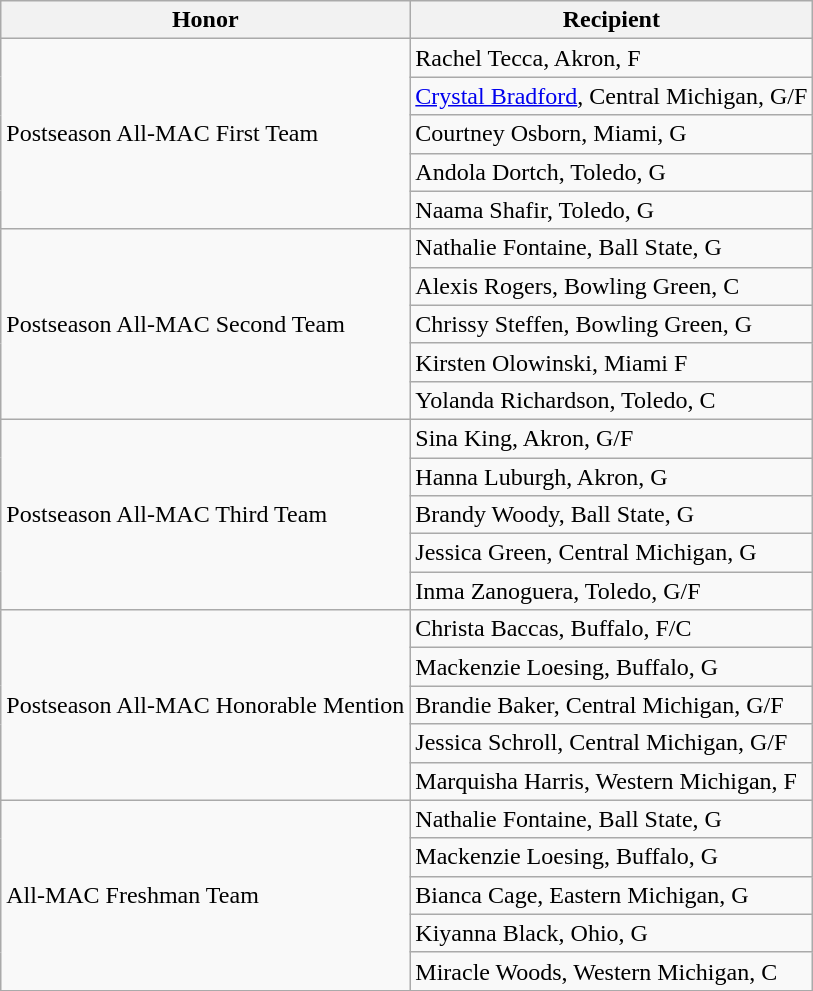<table class="wikitable" border="1">
<tr>
<th>Honor</th>
<th>Recipient</th>
</tr>
<tr>
<td rowspan=5 valign=middle>Postseason All-MAC First Team</td>
<td>Rachel Tecca, Akron, F</td>
</tr>
<tr>
<td><a href='#'>Crystal Bradford</a>, Central Michigan, G/F</td>
</tr>
<tr>
<td>Courtney Osborn, Miami, G</td>
</tr>
<tr>
<td>Andola Dortch, Toledo, G</td>
</tr>
<tr>
<td>Naama Shafir, Toledo, G</td>
</tr>
<tr>
<td rowspan=5 valign=middle>Postseason All-MAC Second Team</td>
<td>Nathalie Fontaine, Ball State, G</td>
</tr>
<tr>
<td>Alexis Rogers, Bowling Green, C</td>
</tr>
<tr>
<td>Chrissy Steffen, Bowling Green, G</td>
</tr>
<tr>
<td>Kirsten Olowinski, Miami F</td>
</tr>
<tr>
<td>Yolanda Richardson, Toledo, C</td>
</tr>
<tr>
<td rowspan=5 valign=middle>Postseason All-MAC Third Team</td>
<td>Sina King, Akron, G/F</td>
</tr>
<tr>
<td>Hanna Luburgh, Akron, G</td>
</tr>
<tr>
<td>Brandy Woody, Ball State, G</td>
</tr>
<tr>
<td>Jessica Green, Central Michigan, G</td>
</tr>
<tr>
<td>Inma Zanoguera, Toledo, G/F</td>
</tr>
<tr>
<td rowspan=5 valign=middle>Postseason All-MAC Honorable Mention</td>
<td>Christa Baccas, Buffalo, F/C</td>
</tr>
<tr>
<td>Mackenzie Loesing, Buffalo, G</td>
</tr>
<tr>
<td>Brandie Baker, Central Michigan, G/F</td>
</tr>
<tr>
<td>Jessica Schroll, Central Michigan, G/F</td>
</tr>
<tr>
<td>Marquisha Harris, Western Michigan, F</td>
</tr>
<tr>
<td rowspan=5 valign=middle>All-MAC Freshman Team</td>
<td>Nathalie Fontaine, Ball State, G</td>
</tr>
<tr>
<td>Mackenzie Loesing, Buffalo, G</td>
</tr>
<tr>
<td>Bianca Cage, Eastern Michigan, G</td>
</tr>
<tr>
<td>Kiyanna Black, Ohio, G</td>
</tr>
<tr>
<td>Miracle Woods, Western Michigan, C</td>
</tr>
<tr>
</tr>
</table>
